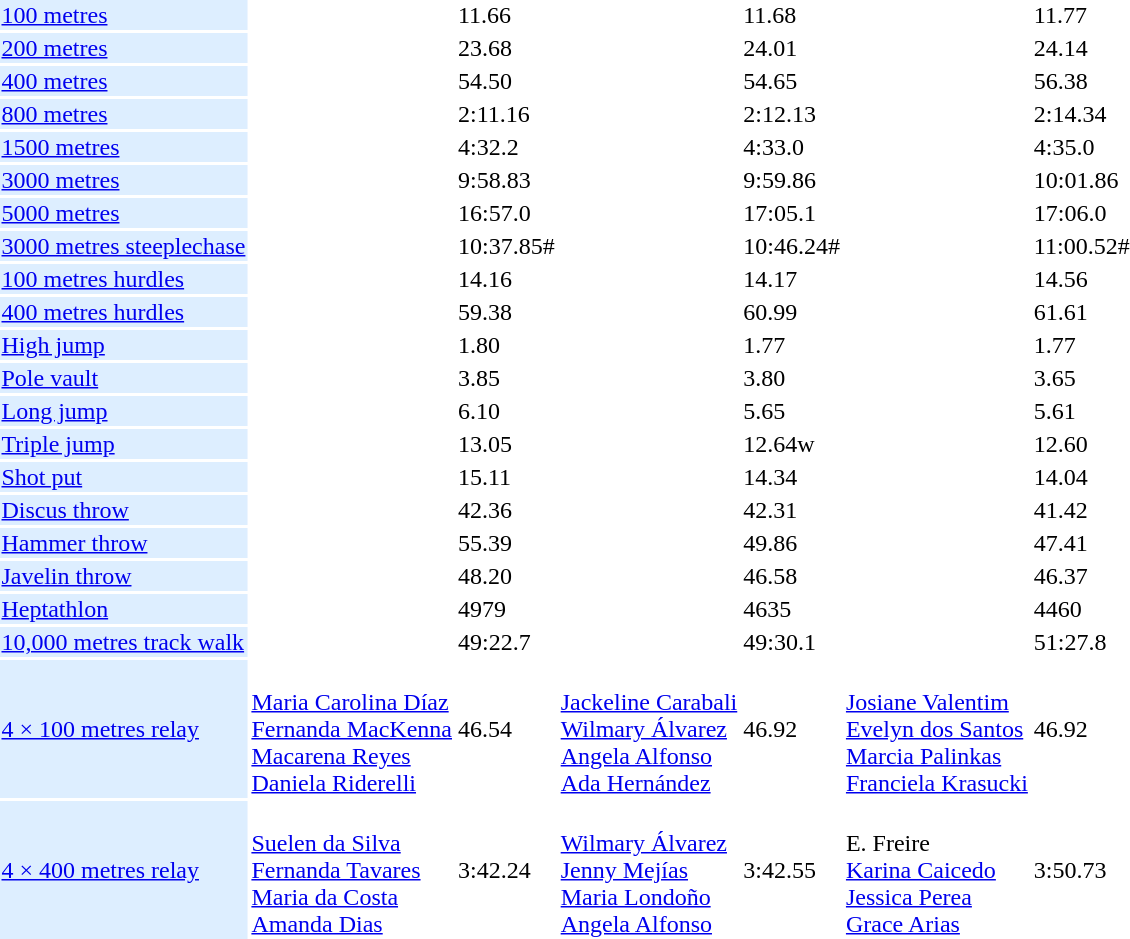<table>
<tr>
<td bgcolor = DDEEFF><a href='#'>100 metres</a></td>
<td></td>
<td>11.66</td>
<td></td>
<td>11.68</td>
<td></td>
<td>11.77</td>
</tr>
<tr>
<td bgcolor = DDEEFF><a href='#'>200 metres</a></td>
<td></td>
<td>23.68</td>
<td></td>
<td>24.01</td>
<td></td>
<td>24.14</td>
</tr>
<tr>
<td bgcolor = DDEEFF><a href='#'>400 metres</a></td>
<td></td>
<td>54.50</td>
<td></td>
<td>54.65</td>
<td></td>
<td>56.38</td>
</tr>
<tr>
<td bgcolor = DDEEFF><a href='#'>800 metres</a></td>
<td></td>
<td>2:11.16</td>
<td></td>
<td>2:12.13</td>
<td></td>
<td>2:14.34</td>
</tr>
<tr>
<td bgcolor = DDEEFF><a href='#'>1500 metres</a></td>
<td></td>
<td>4:32.2</td>
<td></td>
<td>4:33.0</td>
<td></td>
<td>4:35.0</td>
</tr>
<tr>
<td bgcolor = DDEEFF><a href='#'>3000 metres</a></td>
<td></td>
<td>9:58.83</td>
<td></td>
<td>9:59.86</td>
<td></td>
<td>10:01.86</td>
</tr>
<tr>
<td bgcolor = DDEEFF><a href='#'>5000 metres</a></td>
<td></td>
<td>16:57.0</td>
<td></td>
<td>17:05.1</td>
<td></td>
<td>17:06.0</td>
</tr>
<tr>
<td bgcolor = DDEEFF><a href='#'>3000 metres steeplechase</a></td>
<td></td>
<td>10:37.85#</td>
<td></td>
<td>10:46.24#</td>
<td></td>
<td>11:00.52#</td>
</tr>
<tr>
<td bgcolor = DDEEFF><a href='#'>100 metres hurdles</a></td>
<td></td>
<td>14.16</td>
<td></td>
<td>14.17</td>
<td></td>
<td>14.56</td>
</tr>
<tr>
<td bgcolor = DDEEFF><a href='#'>400 metres hurdles</a></td>
<td></td>
<td>59.38</td>
<td></td>
<td>60.99</td>
<td></td>
<td>61.61</td>
</tr>
<tr>
<td bgcolor = DDEEFF><a href='#'>High jump</a></td>
<td></td>
<td>1.80</td>
<td></td>
<td>1.77</td>
<td></td>
<td>1.77</td>
</tr>
<tr>
<td bgcolor = DDEEFF><a href='#'>Pole vault</a></td>
<td></td>
<td>3.85</td>
<td></td>
<td>3.80</td>
<td></td>
<td>3.65</td>
</tr>
<tr>
<td bgcolor = DDEEFF><a href='#'>Long jump</a></td>
<td></td>
<td>6.10</td>
<td></td>
<td>5.65</td>
<td></td>
<td>5.61</td>
</tr>
<tr>
<td bgcolor = DDEEFF><a href='#'>Triple jump</a></td>
<td></td>
<td>13.05</td>
<td></td>
<td>12.64w</td>
<td></td>
<td>12.60</td>
</tr>
<tr>
<td bgcolor = DDEEFF><a href='#'>Shot put</a></td>
<td></td>
<td>15.11</td>
<td></td>
<td>14.34</td>
<td></td>
<td>14.04</td>
</tr>
<tr>
<td bgcolor = DDEEFF><a href='#'>Discus throw</a></td>
<td></td>
<td>42.36</td>
<td></td>
<td>42.31</td>
<td></td>
<td>41.42</td>
</tr>
<tr>
<td bgcolor = DDEEFF><a href='#'>Hammer throw</a></td>
<td></td>
<td>55.39</td>
<td></td>
<td>49.86</td>
<td></td>
<td>47.41</td>
</tr>
<tr>
<td bgcolor = DDEEFF><a href='#'>Javelin throw</a></td>
<td></td>
<td>48.20</td>
<td></td>
<td>46.58</td>
<td></td>
<td>46.37</td>
</tr>
<tr>
<td bgcolor = DDEEFF><a href='#'>Heptathlon</a></td>
<td></td>
<td>4979</td>
<td></td>
<td>4635</td>
<td></td>
<td>4460</td>
</tr>
<tr>
<td bgcolor = DDEEFF><a href='#'>10,000 metres track walk</a></td>
<td></td>
<td>49:22.7</td>
<td></td>
<td>49:30.1</td>
<td></td>
<td>51:27.8</td>
</tr>
<tr>
<td bgcolor = DDEEFF><a href='#'>4 × 100 metres relay</a></td>
<td><br><a href='#'>Maria Carolina Díaz</a><br><a href='#'>Fernanda MacKenna</a><br><a href='#'>Macarena Reyes</a><br><a href='#'>Daniela Riderelli</a></td>
<td>46.54</td>
<td><br><a href='#'>Jackeline Carabali</a><br><a href='#'>Wilmary Álvarez</a><br><a href='#'>Angela Alfonso</a><br><a href='#'>Ada Hernández</a></td>
<td>46.92</td>
<td><br><a href='#'>Josiane Valentim</a><br><a href='#'>Evelyn dos Santos</a><br><a href='#'>Marcia Palinkas</a><br><a href='#'>Franciela Krasucki</a></td>
<td>46.92</td>
</tr>
<tr>
<td bgcolor = DDEEFF><a href='#'>4 × 400 metres relay</a></td>
<td><br><a href='#'>Suelen da Silva</a><br><a href='#'>Fernanda Tavares</a><br><a href='#'>Maria da Costa</a><br><a href='#'>Amanda Dias</a></td>
<td>3:42.24</td>
<td><br><a href='#'>Wilmary Álvarez</a><br><a href='#'>Jenny Mejías</a><br><a href='#'>Maria Londoño</a><br><a href='#'>Angela Alfonso</a></td>
<td>3:42.55</td>
<td><br>E. Freire<br><a href='#'>Karina Caicedo</a><br><a href='#'>Jessica Perea</a><br><a href='#'>Grace Arias</a></td>
<td>3:50.73</td>
</tr>
</table>
